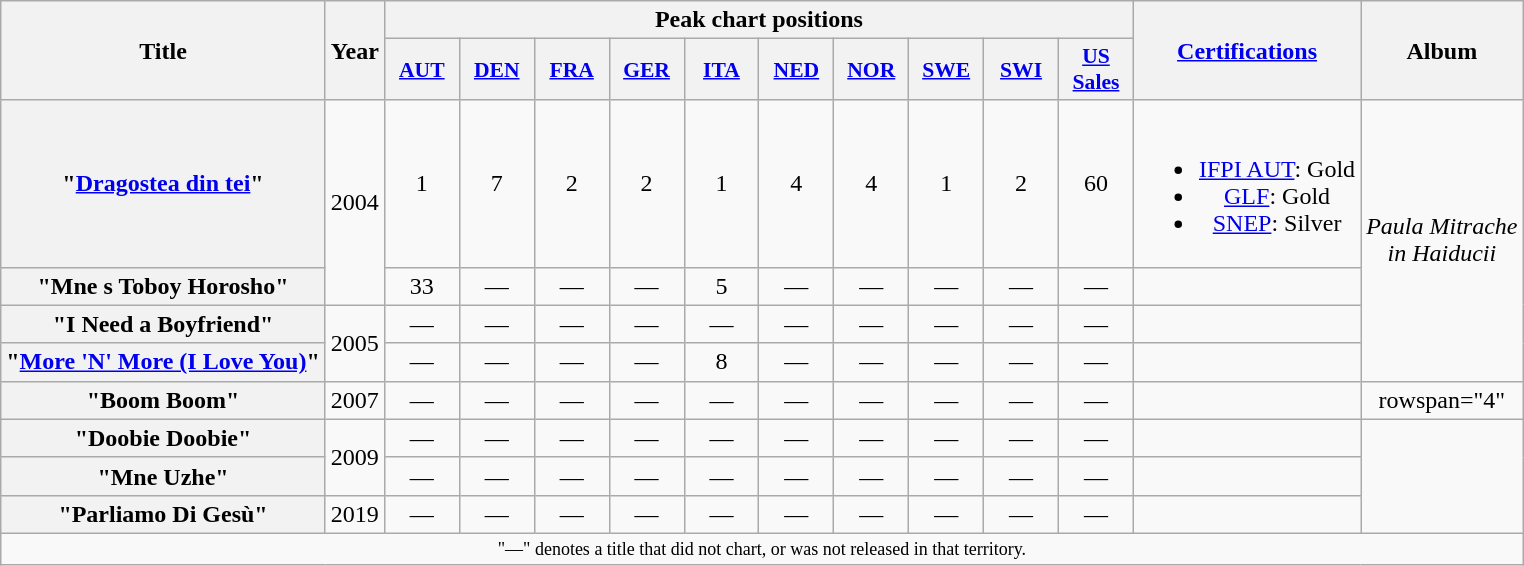<table class="wikitable plainrowheaders" style="text-align:center;">
<tr>
<th scope="col" rowspan="2">Title</th>
<th scope="col" rowspan="2">Year</th>
<th scope="col" colspan="10">Peak chart positions</th>
<th scope="col" rowspan="2"><a href='#'>Certifications</a></th>
<th scope="col" rowspan="2">Album</th>
</tr>
<tr>
<th scope="col" style="width:3em;font-size:90%;"><a href='#'>AUT</a><br></th>
<th scope="col" style="width:3em;font-size:90%;"><a href='#'>DEN</a><br></th>
<th scope="col" style="width:3em;font-size:90%;"><a href='#'>FRA</a><br></th>
<th scope="col" style="width:3em;font-size:90%;"><a href='#'>GER</a><br></th>
<th scope="col" style="width:3em;font-size:90%;"><a href='#'>ITA</a><br></th>
<th scope="col" style="width:3em;font-size:90%;"><a href='#'>NED</a><br></th>
<th scope="col" style="width:3em;font-size:90%;"><a href='#'>NOR</a><br></th>
<th scope="col" style="width:3em;font-size:90%;"><a href='#'>SWE</a><br></th>
<th scope="col" style="width:3em;font-size:90%;"><a href='#'>SWI</a><br></th>
<th scope="col" style="width:3em;font-size:90%;"><a href='#'>US<br>Sales</a><br></th>
</tr>
<tr>
<th scope="row">"<a href='#'>Dragostea din tei</a>"</th>
<td rowspan="2">2004</td>
<td>1</td>
<td>7</td>
<td>2</td>
<td>2</td>
<td>1</td>
<td>4</td>
<td>4</td>
<td>1</td>
<td>2</td>
<td>60</td>
<td><br><ul><li><a href='#'>IFPI AUT</a>: Gold</li><li><a href='#'>GLF</a>: Gold</li><li><a href='#'>SNEP</a>: Silver</li></ul></td>
<td rowspan="4"><em>Paula Mitrache <br>in Haiducii</em></td>
</tr>
<tr>
<th scope="row">"Mne s Toboy Horosho"</th>
<td>33</td>
<td>—</td>
<td>—</td>
<td>—</td>
<td>5</td>
<td>—</td>
<td>—</td>
<td>—</td>
<td>—</td>
<td>—</td>
<td></td>
</tr>
<tr>
<th scope="row">"I Need a Boyfriend"</th>
<td rowspan="2">2005</td>
<td>—</td>
<td>—</td>
<td>—</td>
<td>—</td>
<td>—</td>
<td>—</td>
<td>—</td>
<td>—</td>
<td>—</td>
<td>—</td>
<td></td>
</tr>
<tr>
<th scope="row">"<a href='#'>More 'N' More (I Love You)</a>"</th>
<td>—</td>
<td>—</td>
<td>—</td>
<td>—</td>
<td>8</td>
<td>—</td>
<td>—</td>
<td>—</td>
<td>—</td>
<td>—</td>
<td></td>
</tr>
<tr>
<th scope="row">"Boom Boom"</th>
<td rowspan="1">2007</td>
<td>—</td>
<td>—</td>
<td>—</td>
<td>—</td>
<td>—</td>
<td>—</td>
<td>—</td>
<td>—</td>
<td>—</td>
<td>—</td>
<td></td>
<td>rowspan="4" </td>
</tr>
<tr>
<th scope="row">"Doobie Doobie"</th>
<td rowspan="2">2009</td>
<td>—</td>
<td>—</td>
<td>—</td>
<td>—</td>
<td>—</td>
<td>—</td>
<td>—</td>
<td>—</td>
<td>—</td>
<td>—</td>
<td></td>
</tr>
<tr>
<th scope="row">"Mne Uzhe"</th>
<td>—</td>
<td>—</td>
<td>—</td>
<td>—</td>
<td>—</td>
<td>—</td>
<td>—</td>
<td>—</td>
<td>—</td>
<td>—</td>
<td></td>
</tr>
<tr>
<th scope="row">"Parliamo Di Gesù"</th>
<td>2019</td>
<td>—</td>
<td>—</td>
<td>—</td>
<td>—</td>
<td>—</td>
<td>—</td>
<td>—</td>
<td>—</td>
<td>—</td>
<td>—</td>
<td></td>
</tr>
<tr>
<td colspan="14" style="font-size:9pt">"—" denotes a title that did not chart, or was not released in that territory.</td>
</tr>
</table>
